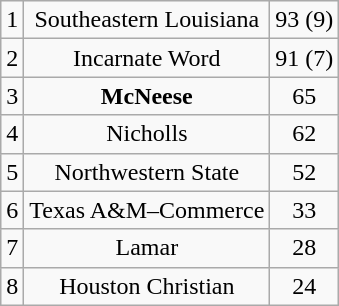<table class="wikitable">
<tr align="center">
<td>1</td>
<td>Southeastern Louisiana</td>
<td>93 (9)</td>
</tr>
<tr align="center">
<td>2</td>
<td>Incarnate Word</td>
<td>91 (7)</td>
</tr>
<tr align="center">
<td>3</td>
<td><strong>McNeese</strong></td>
<td>65</td>
</tr>
<tr align="center">
<td>4</td>
<td>Nicholls</td>
<td>62</td>
</tr>
<tr align="center">
<td>5</td>
<td>Northwestern State</td>
<td>52</td>
</tr>
<tr align="center">
<td>6</td>
<td>Texas A&M–Commerce</td>
<td>33</td>
</tr>
<tr align="center">
<td>7</td>
<td>Lamar</td>
<td>28</td>
</tr>
<tr align="center">
<td>8</td>
<td>Houston Christian</td>
<td>24</td>
</tr>
</table>
